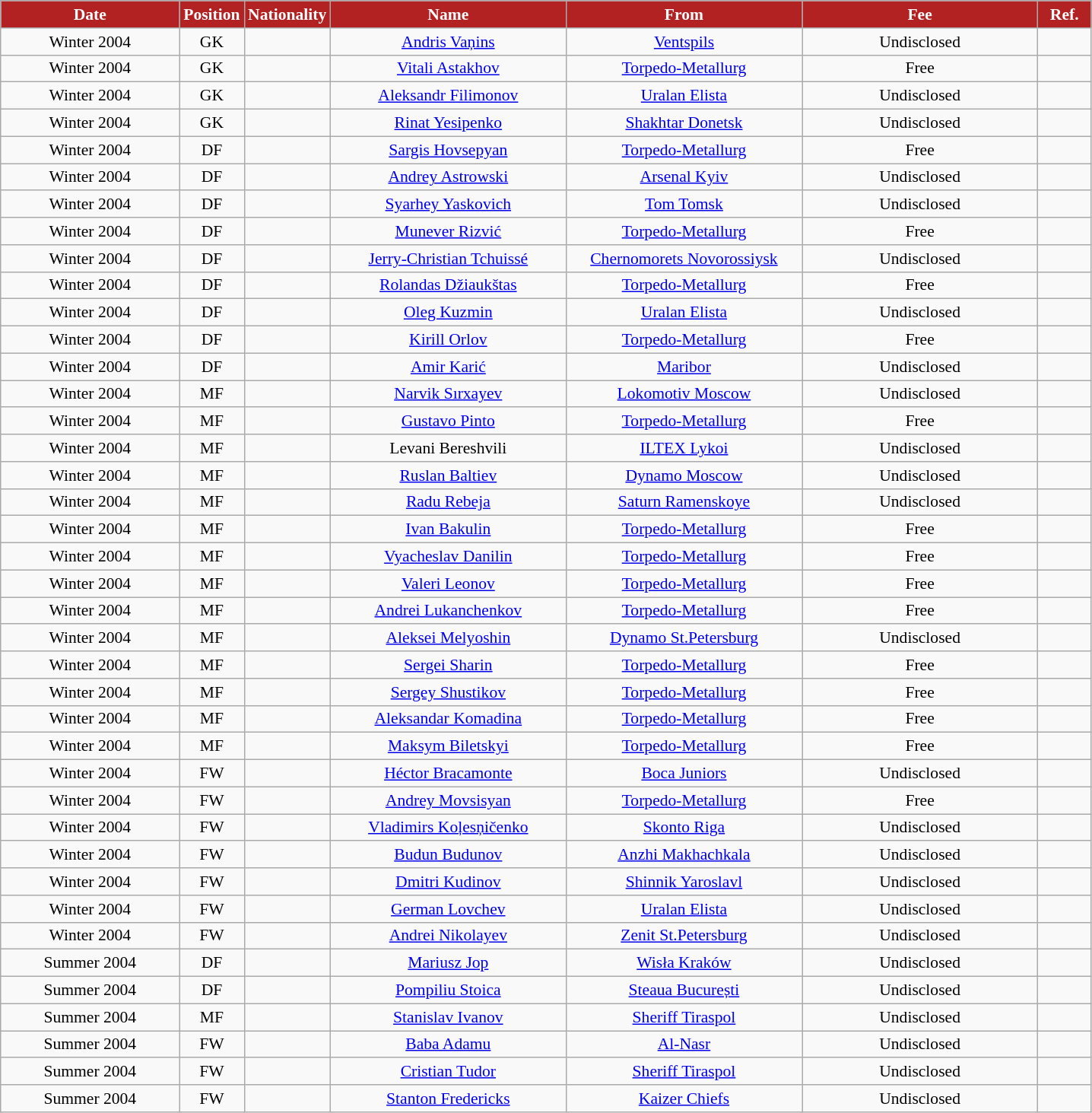<table class="wikitable"  style="text-align:center; font-size:90%; ">
<tr>
<th style="background:#B22222; color:white; width:150px;">Date</th>
<th style="background:#B22222; color:white; width:50px;">Position</th>
<th style="background:#B22222; color:white; width:50px;">Nationality</th>
<th style="background:#B22222; color:white; width:200px;">Name</th>
<th style="background:#B22222; color:white; width:200px;">From</th>
<th style="background:#B22222; color:white; width:200px;">Fee</th>
<th style="background:#B22222; color:white; width:40px;">Ref.</th>
</tr>
<tr>
<td>Winter 2004</td>
<td>GK</td>
<td></td>
<td><a href='#'>Andris Vaņins</a></td>
<td><a href='#'>Ventspils</a></td>
<td>Undisclosed</td>
<td></td>
</tr>
<tr>
<td>Winter 2004</td>
<td>GK</td>
<td></td>
<td><a href='#'>Vitali Astakhov</a></td>
<td><a href='#'>Torpedo-Metallurg</a></td>
<td>Free</td>
<td></td>
</tr>
<tr>
<td>Winter 2004</td>
<td>GK</td>
<td></td>
<td><a href='#'>Aleksandr Filimonov</a></td>
<td><a href='#'>Uralan Elista</a></td>
<td>Undisclosed</td>
<td></td>
</tr>
<tr>
<td>Winter 2004</td>
<td>GK</td>
<td></td>
<td><a href='#'>Rinat Yesipenko</a></td>
<td><a href='#'>Shakhtar Donetsk</a></td>
<td>Undisclosed</td>
<td></td>
</tr>
<tr>
<td>Winter 2004</td>
<td>DF</td>
<td></td>
<td><a href='#'>Sargis Hovsepyan</a></td>
<td><a href='#'>Torpedo-Metallurg</a></td>
<td>Free</td>
<td></td>
</tr>
<tr>
<td>Winter 2004</td>
<td>DF</td>
<td></td>
<td><a href='#'>Andrey Astrowski</a></td>
<td><a href='#'>Arsenal Kyiv</a></td>
<td>Undisclosed</td>
<td></td>
</tr>
<tr>
<td>Winter 2004</td>
<td>DF</td>
<td></td>
<td><a href='#'>Syarhey Yaskovich</a></td>
<td><a href='#'>Tom Tomsk</a></td>
<td>Undisclosed</td>
<td></td>
</tr>
<tr>
<td>Winter 2004</td>
<td>DF</td>
<td></td>
<td><a href='#'>Munever Rizvić</a></td>
<td><a href='#'>Torpedo-Metallurg</a></td>
<td>Free</td>
<td></td>
</tr>
<tr>
<td>Winter 2004</td>
<td>DF</td>
<td></td>
<td><a href='#'>Jerry-Christian Tchuissé</a></td>
<td><a href='#'>Chernomorets Novorossiysk</a></td>
<td>Undisclosed</td>
<td></td>
</tr>
<tr>
<td>Winter 2004</td>
<td>DF</td>
<td></td>
<td><a href='#'>Rolandas Džiaukštas</a></td>
<td><a href='#'>Torpedo-Metallurg</a></td>
<td>Free</td>
<td></td>
</tr>
<tr>
<td>Winter 2004</td>
<td>DF</td>
<td></td>
<td><a href='#'>Oleg Kuzmin</a></td>
<td><a href='#'>Uralan Elista</a></td>
<td>Undisclosed</td>
<td></td>
</tr>
<tr>
<td>Winter 2004</td>
<td>DF</td>
<td></td>
<td><a href='#'>Kirill Orlov</a></td>
<td><a href='#'>Torpedo-Metallurg</a></td>
<td>Free</td>
<td></td>
</tr>
<tr>
<td>Winter 2004</td>
<td>DF</td>
<td></td>
<td><a href='#'>Amir Karić</a></td>
<td><a href='#'>Maribor</a></td>
<td>Undisclosed</td>
<td></td>
</tr>
<tr>
<td>Winter 2004</td>
<td>MF</td>
<td></td>
<td><a href='#'>Narvik Sırxayev</a></td>
<td><a href='#'>Lokomotiv Moscow</a></td>
<td>Undisclosed</td>
<td></td>
</tr>
<tr>
<td>Winter 2004</td>
<td>MF</td>
<td></td>
<td><a href='#'>Gustavo Pinto</a></td>
<td><a href='#'>Torpedo-Metallurg</a></td>
<td>Free</td>
<td></td>
</tr>
<tr>
<td>Winter 2004</td>
<td>MF</td>
<td></td>
<td>Levani Bereshvili</td>
<td><a href='#'>ILTEX Lykoi</a></td>
<td>Undisclosed</td>
<td></td>
</tr>
<tr>
<td>Winter 2004</td>
<td>MF</td>
<td></td>
<td><a href='#'>Ruslan Baltiev</a></td>
<td><a href='#'>Dynamo Moscow</a></td>
<td>Undisclosed</td>
<td></td>
</tr>
<tr>
<td>Winter 2004</td>
<td>MF</td>
<td></td>
<td><a href='#'>Radu Rebeja</a></td>
<td><a href='#'>Saturn Ramenskoye</a></td>
<td>Undisclosed</td>
<td></td>
</tr>
<tr>
<td>Winter 2004</td>
<td>MF</td>
<td></td>
<td><a href='#'>Ivan Bakulin</a></td>
<td><a href='#'>Torpedo-Metallurg</a></td>
<td>Free</td>
<td></td>
</tr>
<tr>
<td>Winter 2004</td>
<td>MF</td>
<td></td>
<td><a href='#'>Vyacheslav Danilin</a></td>
<td><a href='#'>Torpedo-Metallurg</a></td>
<td>Free</td>
<td></td>
</tr>
<tr>
<td>Winter 2004</td>
<td>MF</td>
<td></td>
<td><a href='#'>Valeri Leonov</a></td>
<td><a href='#'>Torpedo-Metallurg</a></td>
<td>Free</td>
<td></td>
</tr>
<tr>
<td>Winter 2004</td>
<td>MF</td>
<td></td>
<td><a href='#'>Andrei Lukanchenkov</a></td>
<td><a href='#'>Torpedo-Metallurg</a></td>
<td>Free</td>
<td></td>
</tr>
<tr>
<td>Winter 2004</td>
<td>MF</td>
<td></td>
<td><a href='#'>Aleksei Melyoshin</a></td>
<td><a href='#'>Dynamo St.Petersburg</a></td>
<td>Undisclosed</td>
<td></td>
</tr>
<tr>
<td>Winter 2004</td>
<td>MF</td>
<td></td>
<td><a href='#'>Sergei Sharin</a></td>
<td><a href='#'>Torpedo-Metallurg</a></td>
<td>Free</td>
<td></td>
</tr>
<tr>
<td>Winter 2004</td>
<td>MF</td>
<td></td>
<td><a href='#'>Sergey Shustikov</a></td>
<td><a href='#'>Torpedo-Metallurg</a></td>
<td>Free</td>
<td></td>
</tr>
<tr>
<td>Winter 2004</td>
<td>MF</td>
<td></td>
<td><a href='#'>Aleksandar Komadina</a></td>
<td><a href='#'>Torpedo-Metallurg</a></td>
<td>Free</td>
<td></td>
</tr>
<tr>
<td>Winter 2004</td>
<td>MF</td>
<td></td>
<td><a href='#'>Maksym Biletskyi</a></td>
<td><a href='#'>Torpedo-Metallurg</a></td>
<td>Free</td>
<td></td>
</tr>
<tr>
<td>Winter 2004</td>
<td>FW</td>
<td></td>
<td><a href='#'>Héctor Bracamonte</a></td>
<td><a href='#'>Boca Juniors</a></td>
<td>Undisclosed</td>
<td></td>
</tr>
<tr>
<td>Winter 2004</td>
<td>FW</td>
<td></td>
<td><a href='#'>Andrey Movsisyan</a></td>
<td><a href='#'>Torpedo-Metallurg</a></td>
<td>Free</td>
<td></td>
</tr>
<tr>
<td>Winter 2004</td>
<td>FW</td>
<td></td>
<td><a href='#'>Vladimirs Koļesņičenko</a></td>
<td><a href='#'>Skonto Riga</a></td>
<td>Undisclosed</td>
<td></td>
</tr>
<tr>
<td>Winter 2004</td>
<td>FW</td>
<td></td>
<td><a href='#'>Budun Budunov</a></td>
<td><a href='#'>Anzhi Makhachkala</a></td>
<td>Undisclosed</td>
<td></td>
</tr>
<tr>
<td>Winter 2004</td>
<td>FW</td>
<td></td>
<td><a href='#'>Dmitri Kudinov</a></td>
<td><a href='#'>Shinnik Yaroslavl</a></td>
<td>Undisclosed</td>
<td></td>
</tr>
<tr>
<td>Winter 2004</td>
<td>FW</td>
<td></td>
<td><a href='#'>German Lovchev</a></td>
<td><a href='#'>Uralan Elista</a></td>
<td>Undisclosed</td>
<td></td>
</tr>
<tr>
<td>Winter 2004</td>
<td>FW</td>
<td></td>
<td><a href='#'>Andrei Nikolayev</a></td>
<td><a href='#'>Zenit St.Petersburg</a></td>
<td>Undisclosed</td>
<td></td>
</tr>
<tr>
<td>Summer 2004</td>
<td>DF</td>
<td></td>
<td><a href='#'>Mariusz Jop</a></td>
<td><a href='#'>Wisła Kraków</a></td>
<td>Undisclosed</td>
<td></td>
</tr>
<tr>
<td>Summer 2004</td>
<td>DF</td>
<td></td>
<td><a href='#'>Pompiliu Stoica</a></td>
<td><a href='#'>Steaua București</a></td>
<td>Undisclosed</td>
<td></td>
</tr>
<tr>
<td>Summer 2004</td>
<td>MF</td>
<td></td>
<td><a href='#'>Stanislav Ivanov</a></td>
<td><a href='#'>Sheriff Tiraspol</a></td>
<td>Undisclosed</td>
<td></td>
</tr>
<tr>
<td>Summer 2004</td>
<td>FW</td>
<td></td>
<td><a href='#'>Baba Adamu</a></td>
<td><a href='#'>Al-Nasr</a></td>
<td>Undisclosed</td>
<td></td>
</tr>
<tr>
<td>Summer 2004</td>
<td>FW</td>
<td></td>
<td><a href='#'>Cristian Tudor</a></td>
<td><a href='#'>Sheriff Tiraspol</a></td>
<td>Undisclosed</td>
<td></td>
</tr>
<tr>
<td>Summer 2004</td>
<td>FW</td>
<td></td>
<td><a href='#'>Stanton Fredericks</a></td>
<td><a href='#'>Kaizer Chiefs</a></td>
<td>Undisclosed</td>
<td></td>
</tr>
</table>
